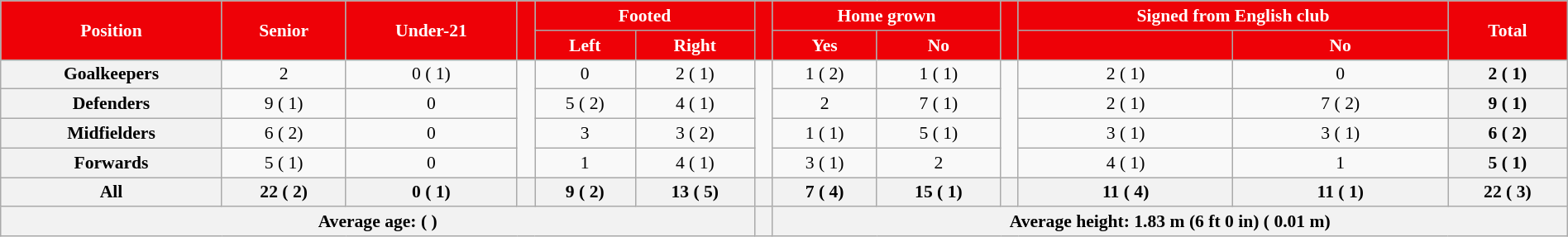<table class="wikitable" style="text-align:center; font-size:90%; width:100%;">
<tr>
<th rowspan="2" style="background-color:#ee0107; color:#ffffff;">Position</th>
<th rowspan="2" style="background-color:#ee0107; color:#ffffff;">Senior</th>
<th rowspan="2" style="background-color:#ee0107; color:#ffffff;">Under-21</th>
<th rowspan="2" style="background-color:#ee0107;"></th>
<th colspan="2" style="background-color:#ee0107; color:#ffffff;">Footed</th>
<th rowspan="2" style="background-color:#ee0107;"></th>
<th colspan="2" style="background-color:#ee0107; color:#ffffff;">Home grown</th>
<th rowspan="2" style="background-color:#ee0107;"></th>
<th colspan="2" style="background-color:#ee0107; color:#ffffff;">Signed from English club</th>
<th rowspan="2" style="background-color:#ee0107; color:#ffffff;">Total</th>
</tr>
<tr>
<th style="background-color:#ee0107; color:#ffffff;">Left</th>
<th style="background-color:#ee0107; color:#ffffff;">Right</th>
<th style="background-color:#ee0107; color:#ffffff;">Yes</th>
<th style="background-color:#ee0107; color:#ffffff;">No</th>
<th style="background-color:#ee0107; color:#ffffff;"></th>
<th style="background-color:#ee0107; color:#ffffff;">No</th>
</tr>
<tr>
<th>Goalkeepers</th>
<td>2</td>
<td>0 ( 1)</td>
<td rowspan="4"></td>
<td>0</td>
<td>2 ( 1)</td>
<td rowspan="4"></td>
<td>1 ( 2)</td>
<td>1 ( 1)</td>
<td rowspan="4"></td>
<td>2 ( 1)</td>
<td>0</td>
<th>2 ( 1)</th>
</tr>
<tr>
<th>Defenders</th>
<td>9 ( 1)</td>
<td>0</td>
<td>5 ( 2)</td>
<td>4 ( 1)</td>
<td>2</td>
<td>7 ( 1)</td>
<td>2 ( 1)</td>
<td>7 ( 2)</td>
<th>9 ( 1)</th>
</tr>
<tr>
<th>Midfielders</th>
<td>6 ( 2)</td>
<td>0</td>
<td>3</td>
<td>3 ( 2)</td>
<td>1 ( 1)</td>
<td>5 ( 1)</td>
<td>3 ( 1)</td>
<td>3 ( 1)</td>
<th>6 ( 2)</th>
</tr>
<tr>
<th>Forwards</th>
<td>5 ( 1)</td>
<td>0</td>
<td>1</td>
<td>4 ( 1)</td>
<td>3 ( 1)</td>
<td>2</td>
<td>4 ( 1)</td>
<td>1</td>
<th>5 ( 1)</th>
</tr>
<tr>
<th>All</th>
<th>22 ( 2)</th>
<th>0 ( 1)</th>
<th></th>
<th>9 ( 2)</th>
<th>13 ( 5)</th>
<th></th>
<th>7 ( 4)</th>
<th>15 ( 1)</th>
<th></th>
<th>11 ( 4)</th>
<th>11 ( 1)</th>
<th>22 ( 3)</th>
</tr>
<tr>
<th colspan="6">Average age:  ( )</th>
<th></th>
<th colspan="6">Average height: 1.83 m (6 ft 0 in) ( 0.01 m)</th>
</tr>
</table>
